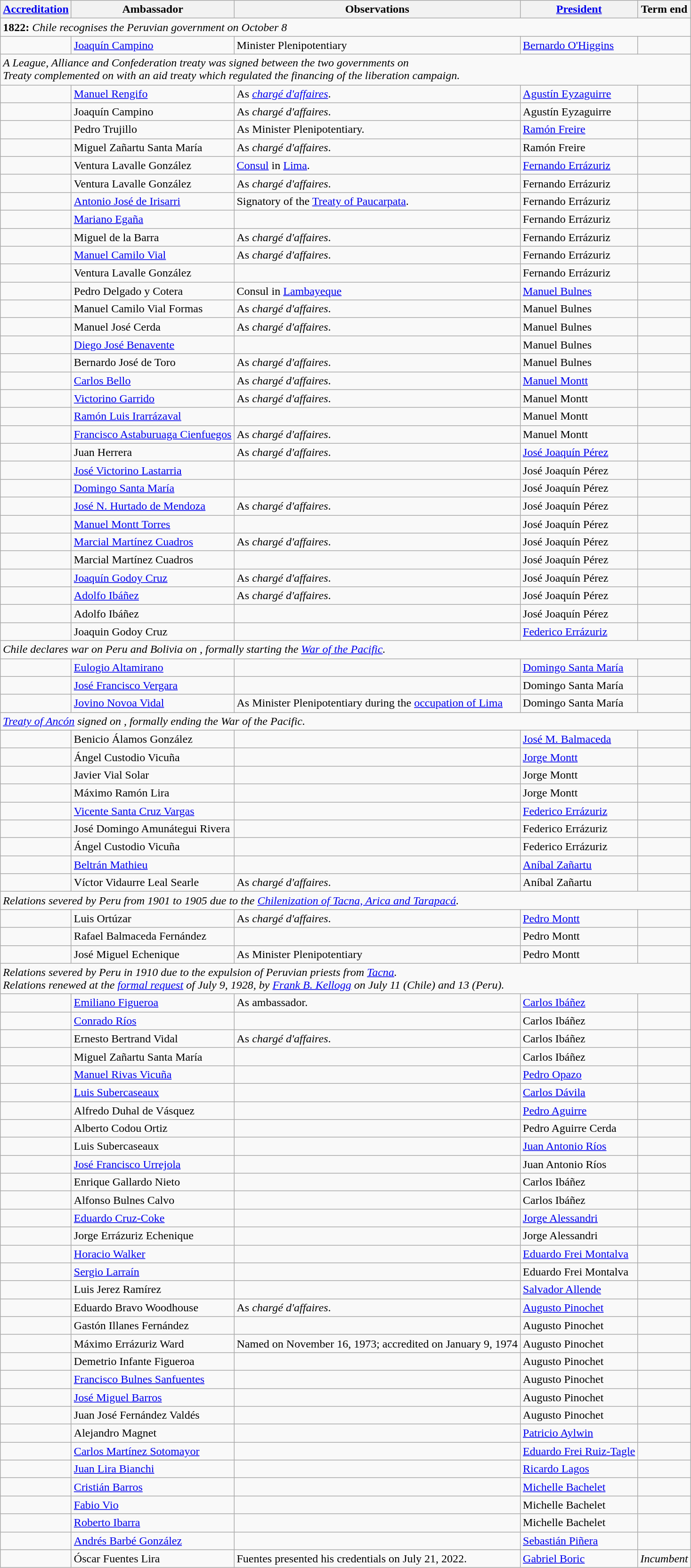<table class="wikitable sortable">
<tr>
<th><a href='#'>Accreditation</a></th>
<th>Ambassador</th>
<th>Observations</th>
<th><a href='#'>President</a></th>
<th>Term end</th>
</tr>
<tr>
<td colspan=5><div><strong>1822:</strong> <em>Chile recognises the Peruvian government on October 8</em></div></td>
</tr>
<tr>
<td></td>
<td><a href='#'>Joaquín Campino</a></td>
<td>Minister Plenipotentiary</td>
<td><a href='#'>Bernardo O'Higgins</a></td>
<td></td>
</tr>
<tr>
<td colspan=5><div><em>A League, Alliance and Confederation treaty was signed between the two governments on <br>Treaty complemented on  with an aid treaty which regulated the financing of the liberation campaign.</em></div></td>
</tr>
<tr>
<td></td>
<td><a href='#'>Manuel Rengifo</a></td>
<td>As <em><a href='#'>chargé d'affaires</a></em>.</td>
<td><a href='#'>Agustín Eyzaguirre</a></td>
<td></td>
</tr>
<tr>
<td></td>
<td>Joaquín Campino</td>
<td>As <em>chargé d'affaires</em>.</td>
<td>Agustín Eyzaguirre</td>
<td></td>
</tr>
<tr>
<td></td>
<td>Pedro Trujillo</td>
<td>As Minister Plenipotentiary.</td>
<td><a href='#'>Ramón Freire</a></td>
<td></td>
</tr>
<tr>
<td></td>
<td>Miguel Zañartu Santa María</td>
<td>As <em>chargé d'affaires</em>.</td>
<td>Ramón Freire</td>
<td></td>
</tr>
<tr>
<td></td>
<td>Ventura Lavalle González</td>
<td><a href='#'>Consul</a> in <a href='#'>Lima</a>.</td>
<td><a href='#'>Fernando Errázuriz</a></td>
<td></td>
</tr>
<tr>
<td></td>
<td>Ventura Lavalle González</td>
<td>As <em>chargé d'affaires</em>.</td>
<td>Fernando Errázuriz</td>
<td></td>
</tr>
<tr>
<td></td>
<td><a href='#'>Antonio José de Irisarri</a></td>
<td>Signatory of the <a href='#'>Treaty of Paucarpata</a>.</td>
<td>Fernando Errázuriz</td>
<td></td>
</tr>
<tr>
<td></td>
<td><a href='#'>Mariano Egaña</a></td>
<td></td>
<td>Fernando Errázuriz</td>
<td></td>
</tr>
<tr>
<td></td>
<td>Miguel de la Barra</td>
<td>As <em>chargé d'affaires</em>.</td>
<td>Fernando Errázuriz</td>
<td></td>
</tr>
<tr>
<td></td>
<td><a href='#'>Manuel Camilo Vial</a></td>
<td>As <em>chargé d'affaires</em>.</td>
<td>Fernando Errázuriz</td>
<td></td>
</tr>
<tr>
<td></td>
<td>Ventura Lavalle González</td>
<td></td>
<td>Fernando Errázuriz</td>
<td></td>
</tr>
<tr>
<td></td>
<td>Pedro Delgado y Cotera</td>
<td>Consul in <a href='#'>Lambayeque</a></td>
<td><a href='#'>Manuel Bulnes</a></td>
<td></td>
</tr>
<tr>
<td></td>
<td>Manuel Camilo Vial Formas</td>
<td>As <em>chargé d'affaires</em>.</td>
<td>Manuel Bulnes</td>
<td></td>
</tr>
<tr>
<td></td>
<td>Manuel José Cerda</td>
<td>As <em>chargé d'affaires</em>.</td>
<td>Manuel Bulnes</td>
<td></td>
</tr>
<tr>
<td></td>
<td><a href='#'>Diego José Benavente</a></td>
<td></td>
<td>Manuel Bulnes</td>
<td></td>
</tr>
<tr>
<td></td>
<td>Bernardo José de Toro</td>
<td>As <em>chargé d'affaires</em>.</td>
<td>Manuel Bulnes</td>
<td></td>
</tr>
<tr>
<td></td>
<td><a href='#'>Carlos Bello</a></td>
<td>As <em>chargé d'affaires</em>.</td>
<td><a href='#'>Manuel Montt</a></td>
<td></td>
</tr>
<tr>
<td></td>
<td><a href='#'>Victorino Garrido</a></td>
<td>As <em>chargé d'affaires</em>.</td>
<td>Manuel Montt</td>
<td></td>
</tr>
<tr>
<td></td>
<td><a href='#'>Ramón Luis Irarrázaval</a></td>
<td></td>
<td>Manuel Montt</td>
<td></td>
</tr>
<tr>
<td></td>
<td><a href='#'>Francisco Astaburuaga Cienfuegos</a></td>
<td>As <em>chargé d'affaires</em>.</td>
<td>Manuel Montt</td>
<td></td>
</tr>
<tr>
<td></td>
<td>Juan Herrera</td>
<td>As <em>chargé d'affaires</em>.</td>
<td><a href='#'>José Joaquín Pérez</a></td>
<td></td>
</tr>
<tr>
<td></td>
<td><a href='#'>José Victorino Lastarria</a></td>
<td></td>
<td>José Joaquín Pérez</td>
<td></td>
</tr>
<tr>
<td></td>
<td><a href='#'>Domingo Santa María</a></td>
<td></td>
<td>José Joaquín Pérez</td>
<td></td>
</tr>
<tr>
<td></td>
<td><a href='#'>José N. Hurtado de Mendoza</a></td>
<td>As <em>chargé d'affaires</em>.</td>
<td>José Joaquín Pérez</td>
<td></td>
</tr>
<tr>
<td></td>
<td><a href='#'>Manuel Montt Torres</a></td>
<td></td>
<td>José Joaquín Pérez</td>
<td></td>
</tr>
<tr>
<td></td>
<td><a href='#'>Marcial Martínez Cuadros</a></td>
<td>As <em>chargé d'affaires</em>.</td>
<td>José Joaquín Pérez</td>
<td></td>
</tr>
<tr>
<td></td>
<td>Marcial Martínez Cuadros</td>
<td></td>
<td>José Joaquín Pérez</td>
<td></td>
</tr>
<tr>
<td></td>
<td><a href='#'>Joaquín Godoy Cruz</a></td>
<td>As <em>chargé d'affaires</em>.</td>
<td>José Joaquín Pérez</td>
<td></td>
</tr>
<tr>
<td></td>
<td><a href='#'>Adolfo Ibáñez</a></td>
<td>As <em>chargé d'affaires</em>.</td>
<td>José Joaquín Pérez</td>
<td></td>
</tr>
<tr>
<td></td>
<td>Adolfo Ibáñez</td>
<td></td>
<td>José Joaquín Pérez</td>
<td></td>
</tr>
<tr>
<td></td>
<td>Joaquin Godoy Cruz</td>
<td></td>
<td><a href='#'>Federico Errázuriz</a></td>
<td></td>
</tr>
<tr>
<td colspan=5><div><em>Chile declares war on Peru and Bolivia on , formally starting the <a href='#'>War of the Pacific</a>.</em></div></td>
</tr>
<tr>
<td></td>
<td><a href='#'>Eulogio Altamirano</a></td>
<td></td>
<td><a href='#'>Domingo Santa María</a></td>
<td></td>
</tr>
<tr>
<td></td>
<td><a href='#'>José Francisco Vergara</a></td>
<td></td>
<td>Domingo Santa María</td>
<td></td>
</tr>
<tr>
<td></td>
<td><a href='#'>Jovino Novoa Vidal</a></td>
<td>As Minister Plenipotentiary during the <a href='#'>occupation of Lima</a></td>
<td>Domingo Santa María</td>
<td></td>
</tr>
<tr>
<td colspan=5><div><em><a href='#'>Treaty of Ancón</a> signed on , formally ending the War of the Pacific.</em></div></td>
</tr>
<tr>
<td></td>
<td>Benicio Álamos González</td>
<td></td>
<td><a href='#'>José M. Balmaceda</a></td>
<td></td>
</tr>
<tr>
<td></td>
<td>Ángel Custodio Vicuña</td>
<td></td>
<td><a href='#'>Jorge Montt</a></td>
<td></td>
</tr>
<tr>
<td></td>
<td>Javier Vial Solar</td>
<td></td>
<td>Jorge Montt</td>
<td></td>
</tr>
<tr>
<td></td>
<td>Máximo Ramón Lira</td>
<td></td>
<td>Jorge Montt</td>
<td></td>
</tr>
<tr>
<td></td>
<td><a href='#'>Vicente Santa Cruz Vargas</a></td>
<td></td>
<td><a href='#'>Federico Errázuriz</a></td>
<td></td>
</tr>
<tr>
<td></td>
<td>José Domingo Amunátegui Rivera</td>
<td></td>
<td>Federico Errázuriz</td>
<td></td>
</tr>
<tr>
<td></td>
<td>Ángel Custodio Vicuña</td>
<td></td>
<td>Federico Errázuriz</td>
<td></td>
</tr>
<tr>
<td></td>
<td><a href='#'>Beltrán Mathieu</a></td>
<td></td>
<td><a href='#'>Aníbal Zañartu</a></td>
<td></td>
</tr>
<tr>
<td></td>
<td>Víctor Vidaurre Leal Searle</td>
<td>As <em>chargé d'affaires</em>.</td>
<td>Aníbal Zañartu</td>
<td></td>
</tr>
<tr>
<td colspan=5><div><em>Relations severed by Peru from 1901 to 1905 due to the <a href='#'>Chilenization of Tacna, Arica and Tarapacá</a>.</em></div></td>
</tr>
<tr>
<td></td>
<td>Luis Ortúzar</td>
<td>As <em>chargé d'affaires</em>.</td>
<td><a href='#'>Pedro Montt</a></td>
<td></td>
</tr>
<tr>
<td></td>
<td>Rafael Balmaceda Fernández</td>
<td></td>
<td>Pedro Montt</td>
<td></td>
</tr>
<tr>
<td></td>
<td>José Miguel Echenique</td>
<td>As Minister Plenipotentiary</td>
<td>Pedro Montt</td>
<td></td>
</tr>
<tr>
<td colspan=5><div><em>Relations severed by Peru in 1910 due to the expulsion of Peruvian priests from <a href='#'>Tacna</a>.<br>Relations renewed at the <a href='#'>formal request</a> of July 9, 1928, by <a href='#'>Frank B. Kellogg</a> on July 11 (Chile) and 13 (Peru).</em></div></td>
</tr>
<tr>
<td></td>
<td><a href='#'>Emiliano Figueroa</a></td>
<td>As ambassador.</td>
<td><a href='#'>Carlos Ibáñez</a></td>
<td></td>
</tr>
<tr>
<td></td>
<td><a href='#'>Conrado Ríos</a></td>
<td></td>
<td>Carlos Ibáñez</td>
<td></td>
</tr>
<tr>
<td></td>
<td>Ernesto Bertrand Vidal</td>
<td>As <em>chargé d'affaires</em>.</td>
<td>Carlos Ibáñez</td>
<td></td>
</tr>
<tr>
<td></td>
<td>Miguel Zañartu Santa María</td>
<td></td>
<td>Carlos Ibáñez</td>
<td></td>
</tr>
<tr>
<td></td>
<td><a href='#'>Manuel Rivas Vicuña</a></td>
<td></td>
<td><a href='#'>Pedro Opazo</a></td>
<td></td>
</tr>
<tr>
<td></td>
<td><a href='#'>Luis Subercaseaux</a></td>
<td></td>
<td><a href='#'>Carlos Dávila</a></td>
<td></td>
</tr>
<tr>
<td></td>
<td>Alfredo Duhal de Vásquez</td>
<td></td>
<td><a href='#'>Pedro Aguirre</a></td>
<td></td>
</tr>
<tr>
<td></td>
<td>Alberto Codou Ortiz</td>
<td></td>
<td>Pedro Aguirre Cerda</td>
<td></td>
</tr>
<tr>
<td></td>
<td>Luis Subercaseaux</td>
<td></td>
<td><a href='#'>Juan Antonio Ríos</a></td>
<td></td>
</tr>
<tr>
<td></td>
<td><a href='#'>José Francisco Urrejola</a></td>
<td></td>
<td>Juan Antonio Ríos</td>
<td></td>
</tr>
<tr>
<td></td>
<td>Enrique Gallardo Nieto</td>
<td></td>
<td>Carlos Ibáñez</td>
<td></td>
</tr>
<tr>
<td></td>
<td>Alfonso Bulnes Calvo</td>
<td></td>
<td>Carlos Ibáñez</td>
<td></td>
</tr>
<tr>
<td></td>
<td><a href='#'>Eduardo Cruz-Coke</a></td>
<td></td>
<td><a href='#'>Jorge Alessandri</a></td>
<td></td>
</tr>
<tr>
<td></td>
<td>Jorge Errázuriz Echenique</td>
<td></td>
<td>Jorge Alessandri</td>
<td></td>
</tr>
<tr>
<td></td>
<td><a href='#'>Horacio Walker</a></td>
<td></td>
<td><a href='#'>Eduardo Frei Montalva</a></td>
<td></td>
</tr>
<tr>
<td></td>
<td><a href='#'>Sergio Larraín</a></td>
<td></td>
<td>Eduardo Frei Montalva</td>
<td></td>
</tr>
<tr>
<td></td>
<td>Luis Jerez Ramírez</td>
<td></td>
<td><a href='#'>Salvador Allende</a></td>
<td></td>
</tr>
<tr>
<td></td>
<td>Eduardo Bravo Woodhouse</td>
<td>As <em>chargé d'affaires</em>.</td>
<td><a href='#'>Augusto Pinochet</a></td>
<td></td>
</tr>
<tr>
<td></td>
<td>Gastón Illanes Fernández</td>
<td></td>
<td>Augusto Pinochet</td>
<td></td>
</tr>
<tr>
<td></td>
<td>Máximo Errázuriz Ward</td>
<td>Named on November 16, 1973; accredited on January 9, 1974</td>
<td>Augusto Pinochet</td>
<td></td>
</tr>
<tr>
<td></td>
<td>Demetrio Infante Figueroa</td>
<td></td>
<td>Augusto Pinochet</td>
<td></td>
</tr>
<tr>
<td></td>
<td><a href='#'>Francisco Bulnes Sanfuentes</a></td>
<td></td>
<td>Augusto Pinochet</td>
<td></td>
</tr>
<tr>
<td></td>
<td><a href='#'>José Miguel Barros</a></td>
<td></td>
<td>Augusto Pinochet</td>
<td></td>
</tr>
<tr>
<td></td>
<td>Juan José Fernández Valdés</td>
<td></td>
<td>Augusto Pinochet</td>
<td></td>
</tr>
<tr>
<td></td>
<td>Alejandro Magnet</td>
<td></td>
<td><a href='#'>Patricio Aylwin</a></td>
<td></td>
</tr>
<tr>
<td></td>
<td><a href='#'>Carlos Martínez Sotomayor</a></td>
<td></td>
<td><a href='#'>Eduardo Frei Ruiz-Tagle</a></td>
<td></td>
</tr>
<tr>
<td></td>
<td><a href='#'>Juan Lira Bianchi</a></td>
<td></td>
<td><a href='#'>Ricardo Lagos</a></td>
<td></td>
</tr>
<tr>
<td></td>
<td><a href='#'>Cristián Barros</a></td>
<td></td>
<td><a href='#'>Michelle Bachelet</a></td>
<td></td>
</tr>
<tr>
<td></td>
<td><a href='#'>Fabio Vio</a></td>
<td></td>
<td>Michelle Bachelet</td>
<td></td>
</tr>
<tr>
<td></td>
<td><a href='#'>Roberto Ibarra</a></td>
<td></td>
<td>Michelle Bachelet</td>
<td></td>
</tr>
<tr>
<td></td>
<td><a href='#'>Andrés Barbé González</a></td>
<td></td>
<td><a href='#'>Sebastián Piñera</a></td>
<td></td>
</tr>
<tr>
<td></td>
<td>Óscar Fuentes Lira</td>
<td>Fuentes presented his credentials on July 21, 2022.</td>
<td><a href='#'>Gabriel Boric</a></td>
<td><em>Incumbent</em></td>
</tr>
</table>
